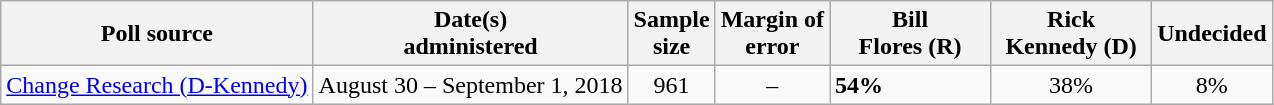<table class="wikitable">
<tr>
<th>Poll source</th>
<th>Date(s)<br>administered</th>
<th>Sample<br>size</th>
<th>Margin of<br>error</th>
<th style="width:100px;">Bill<br>Flores (R)</th>
<th style="width:100px;">Rick<br>Kennedy (D)</th>
<th>Undecided</th>
</tr>
<tr>
<td><a href='#'>Change Research (D-Kennedy)</a></td>
<td align=center>August 30 – September 1, 2018</td>
<td align=center>961</td>
<td align=center>–</td>
<td><strong>54%</strong></td>
<td align=center>38%</td>
<td align=center>8%</td>
</tr>
</table>
